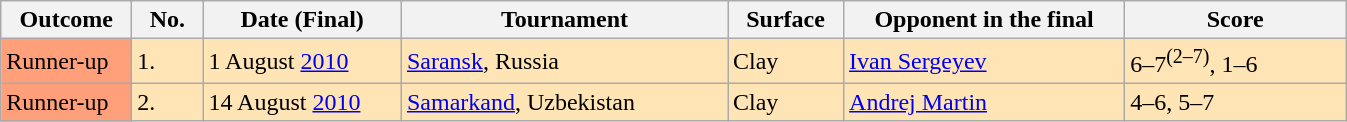<table class="wikitable">
<tr>
<th width=80>Outcome</th>
<th width=40>No.</th>
<th width=125>Date (Final)</th>
<th width=210>Tournament</th>
<th width=70>Surface</th>
<th width=180>Opponent in the final</th>
<th width=140>Score</th>
</tr>
<tr style="background:moccasin">
<td style="background:#FFA07A">Runner-up</td>
<td>1.</td>
<td>1 August <a href='#'>2010</a></td>
<td><a href='#'>Saransk</a>, Russia</td>
<td>Clay</td>
<td> <a href='#'>Ivan Sergeyev</a></td>
<td>6–7<sup>(2–7)</sup>, 1–6</td>
</tr>
<tr style="background:moccasin">
<td style="background:#FFA07A">Runner-up</td>
<td>2.</td>
<td>14 August <a href='#'>2010</a></td>
<td><a href='#'>Samarkand</a>, Uzbekistan</td>
<td>Clay</td>
<td> <a href='#'>Andrej Martin</a></td>
<td>4–6, 5–7</td>
</tr>
</table>
